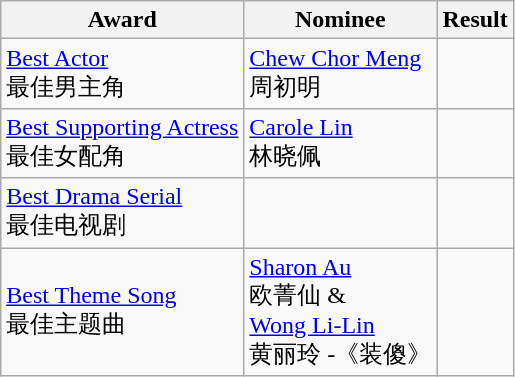<table class="wikitable">
<tr>
<th>Award</th>
<th>Nominee</th>
<th>Result</th>
</tr>
<tr>
<td><a href='#'>Best Actor</a> <br> 最佳男主角</td>
<td><a href='#'>Chew Chor Meng</a> <br> 周初明</td>
<td></td>
</tr>
<tr>
<td><a href='#'>Best Supporting Actress</a> <br> 最佳女配角</td>
<td><a href='#'>Carole Lin</a> <br> 林晓佩</td>
<td></td>
</tr>
<tr>
<td><a href='#'>Best Drama Serial</a> <br> 最佳电视剧</td>
<td></td>
<td></td>
</tr>
<tr>
<td><a href='#'>Best Theme Song</a> <br> 最佳主题曲</td>
<td><a href='#'>Sharon Au</a> <br> 欧菁仙 &<br> <a href='#'>Wong Li-Lin</a> <br> 黄丽玲 -《装傻》</td>
<td></td>
</tr>
</table>
